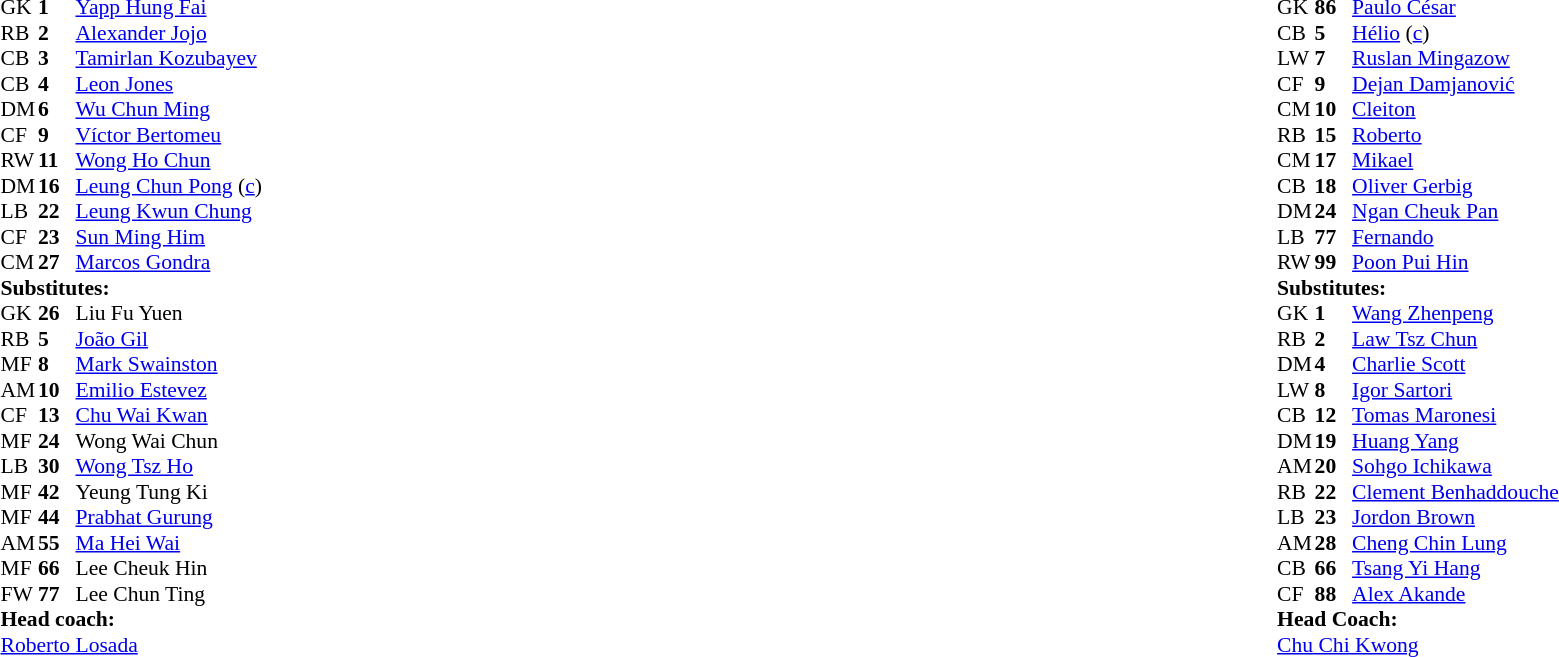<table style="width:100%">
<tr>
<td style="vertical-align:top;width:40%"><br><table style="font-size:90%" cellspacing="0" cellpadding="0">
<tr>
<th width=25></th>
<th width=25></th>
</tr>
<tr>
<td>GK</td>
<td><strong>1</strong></td>
<td> <a href='#'>Yapp Hung Fai</a></td>
</tr>
<tr>
<td>RB</td>
<td><strong>2</strong></td>
<td> <a href='#'>Alexander Jojo</a></td>
</tr>
<tr>
<td>CB</td>
<td><strong>3</strong></td>
<td> <a href='#'>Tamirlan Kozubayev</a></td>
<td></td>
</tr>
<tr>
<td>CB</td>
<td><strong>4</strong></td>
<td> <a href='#'>Leon Jones</a></td>
<td></td>
</tr>
<tr>
<td>DM</td>
<td><strong>6</strong></td>
<td> <a href='#'>Wu Chun Ming</a></td>
<td></td>
<td></td>
</tr>
<tr>
<td>CF</td>
<td><strong>9</strong></td>
<td> <a href='#'>Víctor Bertomeu</a></td>
<td></td>
<td></td>
</tr>
<tr>
<td>RW</td>
<td><strong>11</strong></td>
<td> <a href='#'>Wong Ho Chun</a></td>
<td></td>
<td></td>
</tr>
<tr>
<td>DM</td>
<td><strong>16</strong></td>
<td> <a href='#'>Leung Chun Pong</a> (<a href='#'>c</a>)</td>
<td></td>
<td></td>
</tr>
<tr>
<td>LB</td>
<td><strong>22</strong></td>
<td> <a href='#'>Leung Kwun Chung</a></td>
<td></td>
</tr>
<tr>
<td>CF</td>
<td><strong>23</strong></td>
<td> <a href='#'>Sun Ming Him</a></td>
</tr>
<tr>
<td>CM</td>
<td><strong>27</strong></td>
<td> <a href='#'>Marcos Gondra</a></td>
<td></td>
</tr>
<tr>
<td colspan=4><strong>Substitutes:</strong></td>
</tr>
<tr>
<td>GK</td>
<td><strong>26</strong></td>
<td> Liu Fu Yuen</td>
</tr>
<tr>
<td>RB</td>
<td><strong>5</strong></td>
<td> <a href='#'>João Gil</a></td>
<td></td>
<td></td>
</tr>
<tr>
<td>MF</td>
<td><strong>8</strong></td>
<td> <a href='#'>Mark Swainston</a></td>
</tr>
<tr>
<td>AM</td>
<td><strong>10</strong></td>
<td> <a href='#'>Emilio Estevez</a></td>
<td></td>
<td></td>
</tr>
<tr>
<td>CF</td>
<td><strong>13</strong></td>
<td> <a href='#'>Chu Wai Kwan</a></td>
<td></td>
<td></td>
</tr>
<tr>
<td>MF</td>
<td><strong>24</strong></td>
<td> Wong Wai Chun</td>
</tr>
<tr>
<td>LB</td>
<td><strong>30</strong></td>
<td> <a href='#'>Wong Tsz Ho</a></td>
<td></td>
<td></td>
</tr>
<tr>
<td>MF</td>
<td><strong>42</strong></td>
<td> Yeung Tung Ki</td>
</tr>
<tr>
<td>MF</td>
<td><strong>44</strong></td>
<td> <a href='#'>Prabhat Gurung</a></td>
</tr>
<tr>
<td>AM</td>
<td><strong>55</strong></td>
<td> <a href='#'>Ma Hei Wai</a></td>
</tr>
<tr>
<td>MF</td>
<td><strong>66</strong></td>
<td> Lee Cheuk Hin</td>
</tr>
<tr>
<td>FW</td>
<td><strong>77</strong></td>
<td> Lee Chun Ting</td>
</tr>
<tr>
<td colspan=4><strong>Head coach:</strong></td>
</tr>
<tr>
<td colspan="4"> <a href='#'>Roberto Losada</a></td>
</tr>
</table>
</td>
<td style="vertical-align:top"></td>
<td style="vertical-align:top;width:50%"><br><table cellspacing="0" cellpadding="0" style="font-size:90%;margin:auto">
<tr>
<th width=25></th>
<th width=25></th>
</tr>
<tr>
<td>GK</td>
<td><strong>86</strong></td>
<td> <a href='#'>Paulo César</a></td>
</tr>
<tr>
<td>CB</td>
<td><strong>5</strong></td>
<td> <a href='#'>Hélio</a> (<a href='#'>c</a>)</td>
</tr>
<tr>
<td>LW</td>
<td><strong>7</strong></td>
<td> <a href='#'>Ruslan Mingazow</a></td>
<td></td>
</tr>
<tr>
<td>CF</td>
<td><strong>9</strong></td>
<td> <a href='#'>Dejan Damjanović</a></td>
</tr>
<tr>
<td>CM</td>
<td><strong>10</strong></td>
<td> <a href='#'>Cleiton</a></td>
<td></td>
<td></td>
</tr>
<tr>
<td>RB</td>
<td><strong>15</strong></td>
<td> <a href='#'>Roberto</a></td>
<td></td>
</tr>
<tr>
<td>CM</td>
<td><strong>17</strong></td>
<td> <a href='#'>Mikael</a></td>
</tr>
<tr>
<td>CB</td>
<td><strong>18</strong></td>
<td> <a href='#'>Oliver Gerbig</a></td>
</tr>
<tr>
<td>DM</td>
<td><strong>24</strong></td>
<td> <a href='#'>Ngan Cheuk Pan</a></td>
<td></td>
<td></td>
</tr>
<tr>
<td>LB</td>
<td><strong>77</strong></td>
<td> <a href='#'>Fernando</a></td>
</tr>
<tr>
<td>RW</td>
<td><strong>99</strong></td>
<td> <a href='#'>Poon Pui Hin</a></td>
<td></td>
<td></td>
</tr>
<tr>
<td colspan=4><strong>Substitutes:</strong></td>
</tr>
<tr>
<td>GK</td>
<td><strong>1</strong></td>
<td> <a href='#'>Wang Zhenpeng</a></td>
</tr>
<tr>
<td>RB</td>
<td><strong>2</strong></td>
<td> <a href='#'>Law Tsz Chun</a></td>
</tr>
<tr>
<td>DM</td>
<td><strong>4</strong></td>
<td> <a href='#'>Charlie Scott</a></td>
<td></td>
<td></td>
</tr>
<tr>
<td>LW</td>
<td><strong>8</strong></td>
<td> <a href='#'>Igor Sartori</a></td>
<td></td>
<td></td>
</tr>
<tr>
<td>CB</td>
<td><strong>12</strong></td>
<td> <a href='#'>Tomas Maronesi</a></td>
</tr>
<tr>
<td>DM</td>
<td><strong>19</strong></td>
<td> <a href='#'>Huang Yang</a></td>
</tr>
<tr>
<td>AM</td>
<td><strong>20</strong></td>
<td> <a href='#'>Sohgo Ichikawa</a></td>
</tr>
<tr>
<td>RB</td>
<td><strong>22</strong></td>
<td> <a href='#'>Clement Benhaddouche</a></td>
</tr>
<tr>
<td>LB</td>
<td><strong>23</strong></td>
<td> <a href='#'>Jordon Brown</a></td>
</tr>
<tr>
<td>AM</td>
<td><strong>28</strong></td>
<td> <a href='#'>Cheng Chin Lung</a></td>
</tr>
<tr>
<td>CB</td>
<td><strong>66</strong></td>
<td> <a href='#'>Tsang Yi Hang</a></td>
</tr>
<tr>
<td>CF</td>
<td><strong>88</strong></td>
<td> <a href='#'>Alex Akande</a></td>
<td></td>
<td></td>
</tr>
<tr>
<td colspan=4><strong>Head Coach:</strong></td>
</tr>
<tr>
<td colspan="4"> <a href='#'>Chu Chi Kwong</a></td>
</tr>
</table>
</td>
</tr>
</table>
